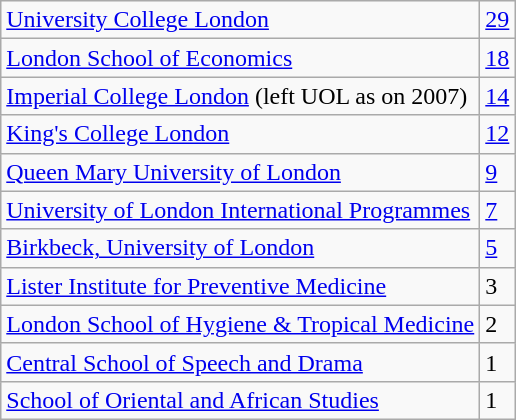<table class="wikitable">
<tr>
<td><a href='#'>University College London</a></td>
<td><a href='#'>29</a></td>
</tr>
<tr>
<td><a href='#'>London School of Economics</a></td>
<td><a href='#'>18</a></td>
</tr>
<tr>
<td><a href='#'>Imperial College London</a> (left UOL as on 2007)</td>
<td><a href='#'>14</a></td>
</tr>
<tr>
<td><a href='#'>King's College London</a></td>
<td><a href='#'>12</a></td>
</tr>
<tr>
<td><a href='#'>Queen Mary University of London</a></td>
<td><a href='#'>9</a></td>
</tr>
<tr>
<td><a href='#'>University of London International Programmes</a></td>
<td><a href='#'>7</a></td>
</tr>
<tr>
<td><a href='#'>Birkbeck, University of London</a></td>
<td><a href='#'>5</a></td>
</tr>
<tr>
<td><a href='#'>Lister Institute for Preventive Medicine</a></td>
<td>3</td>
</tr>
<tr>
<td><a href='#'>London School of Hygiene & Tropical Medicine</a></td>
<td>2</td>
</tr>
<tr>
<td><a href='#'>Central School of Speech and Drama</a></td>
<td>1</td>
</tr>
<tr>
<td><a href='#'>School of Oriental and African Studies</a></td>
<td>1</td>
</tr>
</table>
